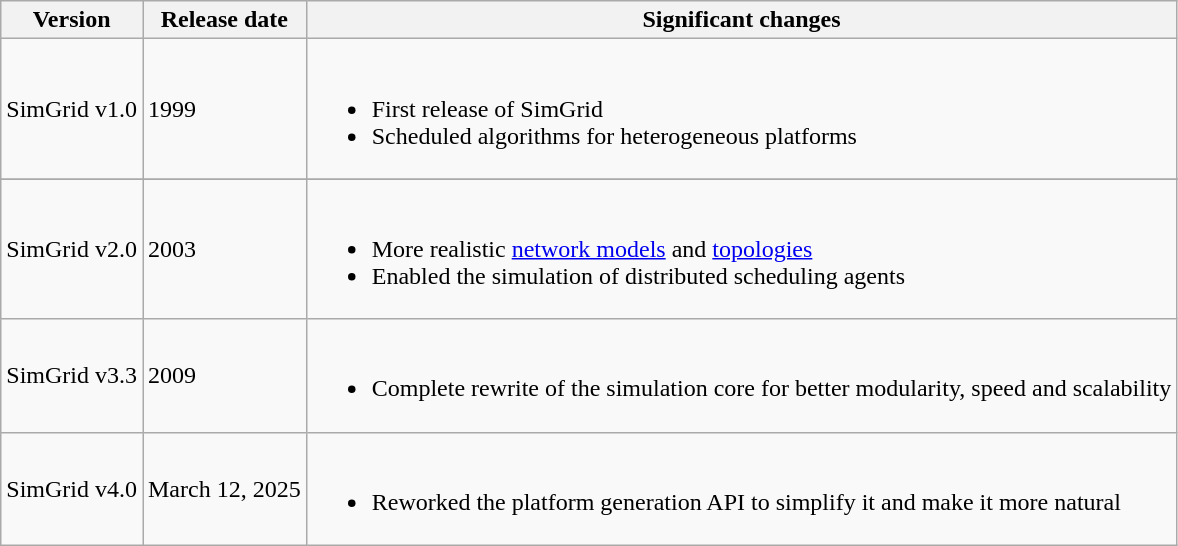<table class="wikitable">
<tr>
<th>Version</th>
<th>Release date</th>
<th>Significant changes</th>
</tr>
<tr>
<td>SimGrid v1.0</td>
<td>1999</td>
<td><br><ul><li>First release of SimGrid</li><li>Scheduled algorithms for heterogeneous platforms</li></ul></td>
</tr>
<tr>
</tr>
<tr>
<td>SimGrid v2.0</td>
<td>2003</td>
<td><br><ul><li>More realistic <a href='#'>network models</a> and <a href='#'>topologies</a></li><li>Enabled the simulation of distributed scheduling agents</li></ul></td>
</tr>
<tr>
<td>SimGrid v3.3</td>
<td>2009</td>
<td><br><ul><li>Complete rewrite of the simulation core for better modularity, speed and scalability</li></ul></td>
</tr>
<tr>
<td>SimGrid v4.0</td>
<td>March 12, 2025</td>
<td><br><ul><li>Reworked the platform generation API to simplify it and make it more natural</li></ul></td>
</tr>
</table>
